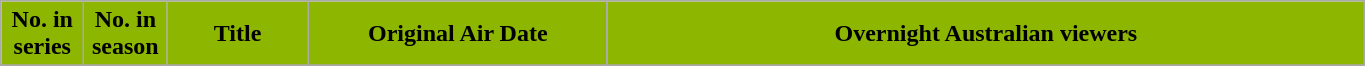<table class="wikitable plainrowheaders" style="width:72%">
<tr style="color:black">
<th style="width:3em; background: #8DB600;">No. in<br>series</th>
<th style="width:3em; background: #8DB600;">No. in<br>season</th>
<th style="background: #8DB600;">Title</th>
<th style="width:12em; background: #8DB600;">Original Air Date</th>
<th style="background: #8DB600;">Overnight Australian viewers</th>
</tr>
<tr>
</tr>
</table>
